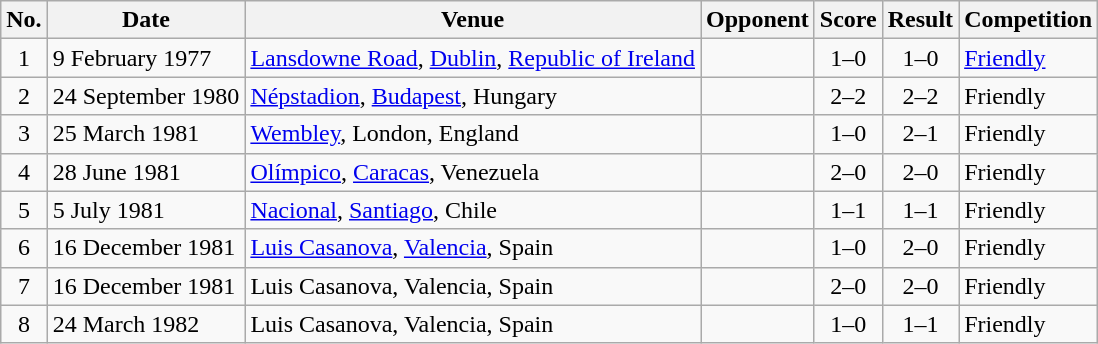<table class="wikitable sortable">
<tr>
<th scope="col">No.</th>
<th scope="col">Date</th>
<th scope="col">Venue</th>
<th scope="col">Opponent</th>
<th scope="col">Score</th>
<th scope="col">Result</th>
<th scope="col">Competition</th>
</tr>
<tr>
<td align="center">1</td>
<td>9 February 1977</td>
<td><a href='#'>Lansdowne Road</a>, <a href='#'>Dublin</a>, <a href='#'>Republic of Ireland</a></td>
<td></td>
<td align="center">1–0</td>
<td align="center">1–0</td>
<td><a href='#'>Friendly</a></td>
</tr>
<tr>
<td align="center">2</td>
<td>24 September 1980</td>
<td><a href='#'>Népstadion</a>, <a href='#'>Budapest</a>, Hungary</td>
<td></td>
<td align="center">2–2</td>
<td align="center">2–2</td>
<td>Friendly</td>
</tr>
<tr>
<td align="center">3</td>
<td>25 March 1981</td>
<td><a href='#'>Wembley</a>, London, England</td>
<td></td>
<td align="center">1–0</td>
<td align="center">2–1</td>
<td>Friendly</td>
</tr>
<tr>
<td align="center">4</td>
<td>28 June 1981</td>
<td><a href='#'>Olímpico</a>, <a href='#'>Caracas</a>, Venezuela</td>
<td></td>
<td align="center">2–0</td>
<td align="center">2–0</td>
<td>Friendly</td>
</tr>
<tr>
<td align="center">5</td>
<td>5 July 1981</td>
<td><a href='#'>Nacional</a>, <a href='#'>Santiago</a>, Chile</td>
<td></td>
<td align="center">1–1</td>
<td align="center">1–1</td>
<td>Friendly</td>
</tr>
<tr>
<td align="center">6</td>
<td>16 December 1981</td>
<td><a href='#'>Luis Casanova</a>, <a href='#'>Valencia</a>, Spain</td>
<td></td>
<td align="center">1–0</td>
<td align="center">2–0</td>
<td>Friendly</td>
</tr>
<tr>
<td align="center">7</td>
<td>16 December 1981</td>
<td>Luis Casanova, Valencia, Spain</td>
<td></td>
<td align="center">2–0</td>
<td align="center">2–0</td>
<td>Friendly</td>
</tr>
<tr>
<td align="center">8</td>
<td>24 March 1982</td>
<td>Luis Casanova, Valencia, Spain</td>
<td></td>
<td align="center">1–0</td>
<td align="center">1–1</td>
<td>Friendly</td>
</tr>
</table>
